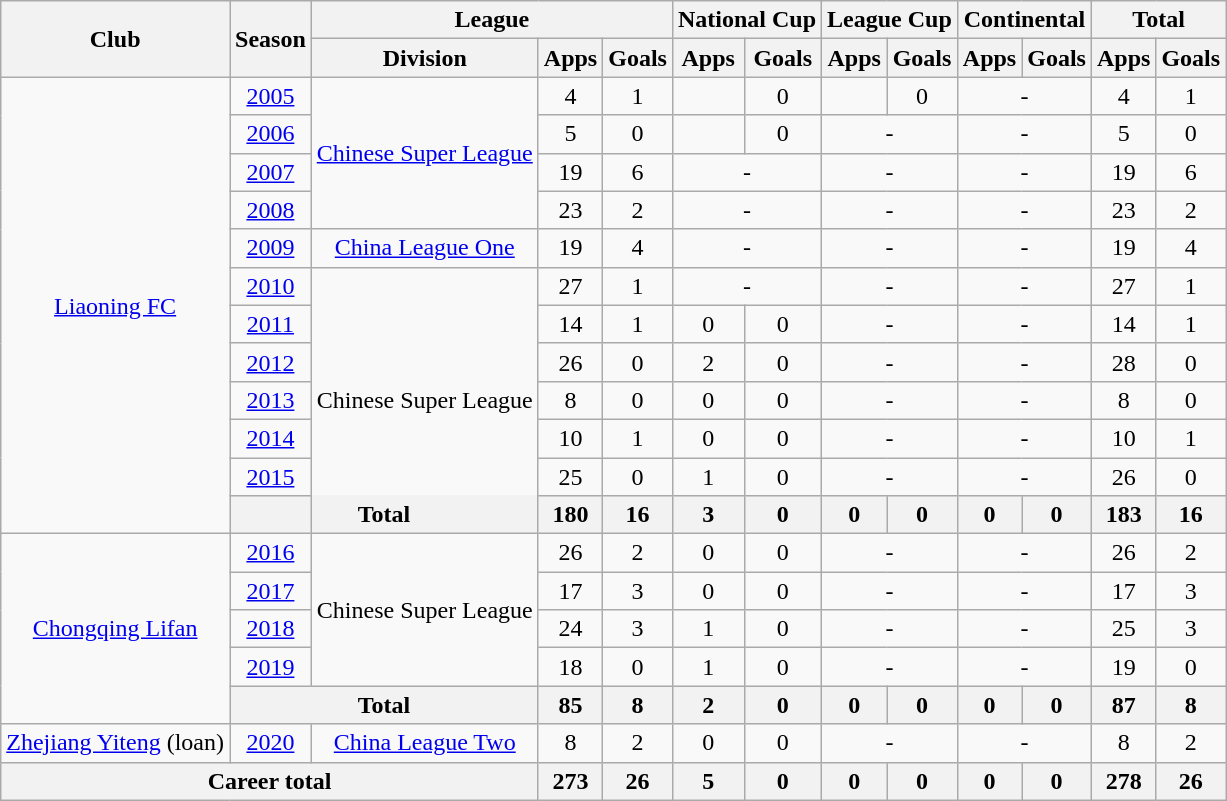<table class="wikitable" style="text-align: center">
<tr>
<th rowspan="2">Club</th>
<th rowspan="2">Season</th>
<th colspan="3">League</th>
<th colspan="2">National Cup</th>
<th colspan="2">League Cup</th>
<th colspan="2">Continental</th>
<th colspan="2">Total</th>
</tr>
<tr>
<th>Division</th>
<th>Apps</th>
<th>Goals</th>
<th>Apps</th>
<th>Goals</th>
<th>Apps</th>
<th>Goals</th>
<th>Apps</th>
<th>Goals</th>
<th>Apps</th>
<th>Goals</th>
</tr>
<tr>
<td rowspan="12"><a href='#'>Liaoning FC</a></td>
<td><a href='#'>2005</a></td>
<td rowspan="4"><a href='#'>Chinese Super League</a></td>
<td>4</td>
<td>1</td>
<td></td>
<td>0</td>
<td></td>
<td>0</td>
<td colspan="2">-</td>
<td>4</td>
<td>1</td>
</tr>
<tr>
<td><a href='#'>2006</a></td>
<td>5</td>
<td>0</td>
<td></td>
<td>0</td>
<td colspan="2">-</td>
<td colspan="2">-</td>
<td>5</td>
<td>0</td>
</tr>
<tr>
<td><a href='#'>2007</a></td>
<td>19</td>
<td>6</td>
<td colspan="2">-</td>
<td colspan="2">-</td>
<td colspan="2">-</td>
<td>19</td>
<td>6</td>
</tr>
<tr>
<td><a href='#'>2008</a></td>
<td>23</td>
<td>2</td>
<td colspan="2">-</td>
<td colspan="2">-</td>
<td colspan="2">-</td>
<td>23</td>
<td>2</td>
</tr>
<tr>
<td><a href='#'>2009</a></td>
<td><a href='#'>China League One</a></td>
<td>19</td>
<td>4</td>
<td colspan="2">-</td>
<td colspan="2">-</td>
<td colspan="2">-</td>
<td>19</td>
<td>4</td>
</tr>
<tr>
<td><a href='#'>2010</a></td>
<td rowspan="7">Chinese Super League</td>
<td>27</td>
<td>1</td>
<td colspan="2">-</td>
<td colspan="2">-</td>
<td colspan="2">-</td>
<td>27</td>
<td>1</td>
</tr>
<tr>
<td><a href='#'>2011</a></td>
<td>14</td>
<td>1</td>
<td>0</td>
<td>0</td>
<td colspan="2">-</td>
<td colspan="2">-</td>
<td>14</td>
<td>1</td>
</tr>
<tr>
<td><a href='#'>2012</a></td>
<td>26</td>
<td>0</td>
<td>2</td>
<td>0</td>
<td colspan="2">-</td>
<td colspan="2">-</td>
<td>28</td>
<td>0</td>
</tr>
<tr>
<td><a href='#'>2013</a></td>
<td>8</td>
<td>0</td>
<td>0</td>
<td>0</td>
<td colspan="2">-</td>
<td colspan="2">-</td>
<td>8</td>
<td>0</td>
</tr>
<tr>
<td><a href='#'>2014</a></td>
<td>10</td>
<td>1</td>
<td>0</td>
<td>0</td>
<td colspan="2">-</td>
<td colspan="2">-</td>
<td>10</td>
<td>1</td>
</tr>
<tr>
<td><a href='#'>2015</a></td>
<td>25</td>
<td>0</td>
<td>1</td>
<td>0</td>
<td colspan="2">-</td>
<td colspan="2">-</td>
<td>26</td>
<td>0</td>
</tr>
<tr>
<th colspan="2">Total</th>
<th>180</th>
<th>16</th>
<th>3</th>
<th>0</th>
<th>0</th>
<th>0</th>
<th>0</th>
<th>0</th>
<th>183</th>
<th>16</th>
</tr>
<tr>
<td rowspan="5"><a href='#'>Chongqing Lifan</a></td>
<td><a href='#'>2016</a></td>
<td rowspan="4">Chinese Super League</td>
<td>26</td>
<td>2</td>
<td>0</td>
<td>0</td>
<td colspan="2">-</td>
<td colspan="2">-</td>
<td>26</td>
<td>2</td>
</tr>
<tr>
<td><a href='#'>2017</a></td>
<td>17</td>
<td>3</td>
<td>0</td>
<td>0</td>
<td colspan="2">-</td>
<td colspan="2">-</td>
<td>17</td>
<td>3</td>
</tr>
<tr>
<td><a href='#'>2018</a></td>
<td>24</td>
<td>3</td>
<td>1</td>
<td>0</td>
<td colspan="2">-</td>
<td colspan="2">-</td>
<td>25</td>
<td>3</td>
</tr>
<tr>
<td><a href='#'>2019</a></td>
<td>18</td>
<td>0</td>
<td>1</td>
<td>0</td>
<td colspan="2">-</td>
<td colspan="2">-</td>
<td>19</td>
<td>0</td>
</tr>
<tr>
<th colspan="2">Total</th>
<th>85</th>
<th>8</th>
<th>2</th>
<th>0</th>
<th>0</th>
<th>0</th>
<th>0</th>
<th>0</th>
<th>87</th>
<th>8</th>
</tr>
<tr>
<td><a href='#'>Zhejiang Yiteng</a> (loan)</td>
<td><a href='#'>2020</a></td>
<td><a href='#'>China League Two</a></td>
<td>8</td>
<td>2</td>
<td>0</td>
<td>0</td>
<td colspan="2">-</td>
<td colspan="2">-</td>
<td>8</td>
<td>2</td>
</tr>
<tr>
<th colspan=3>Career total</th>
<th>273</th>
<th>26</th>
<th>5</th>
<th>0</th>
<th>0</th>
<th>0</th>
<th>0</th>
<th>0</th>
<th>278</th>
<th>26</th>
</tr>
</table>
